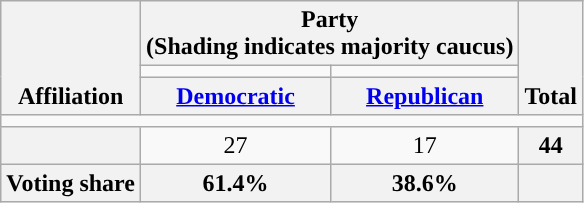<table class=wikitable style="text-align:center">
<tr style="vertical-align:bottom;">
<th rowspan=3>Affiliation</th>
<th colspan=2>Party <div>(Shading indicates majority caucus)</div></th>
<th rowspan=3>Total</th>
</tr>
<tr style="height:5px">
<td style="background-color:"></td>
<td style="background-color:"></td>
</tr>
<tr>
<th><a href='#'>Democratic</a></th>
<th><a href='#'>Republican</a></th>
</tr>
<tr>
<td colspan=5></td>
</tr>
<tr>
<th nowrap style="font-size:80%"></th>
<td>27</td>
<td>17</td>
<th>44</th>
</tr>
<tr>
<th>Voting share</th>
<th>61.4%</th>
<th>38.6% </th>
<th colspan=2></th>
</tr>
</table>
